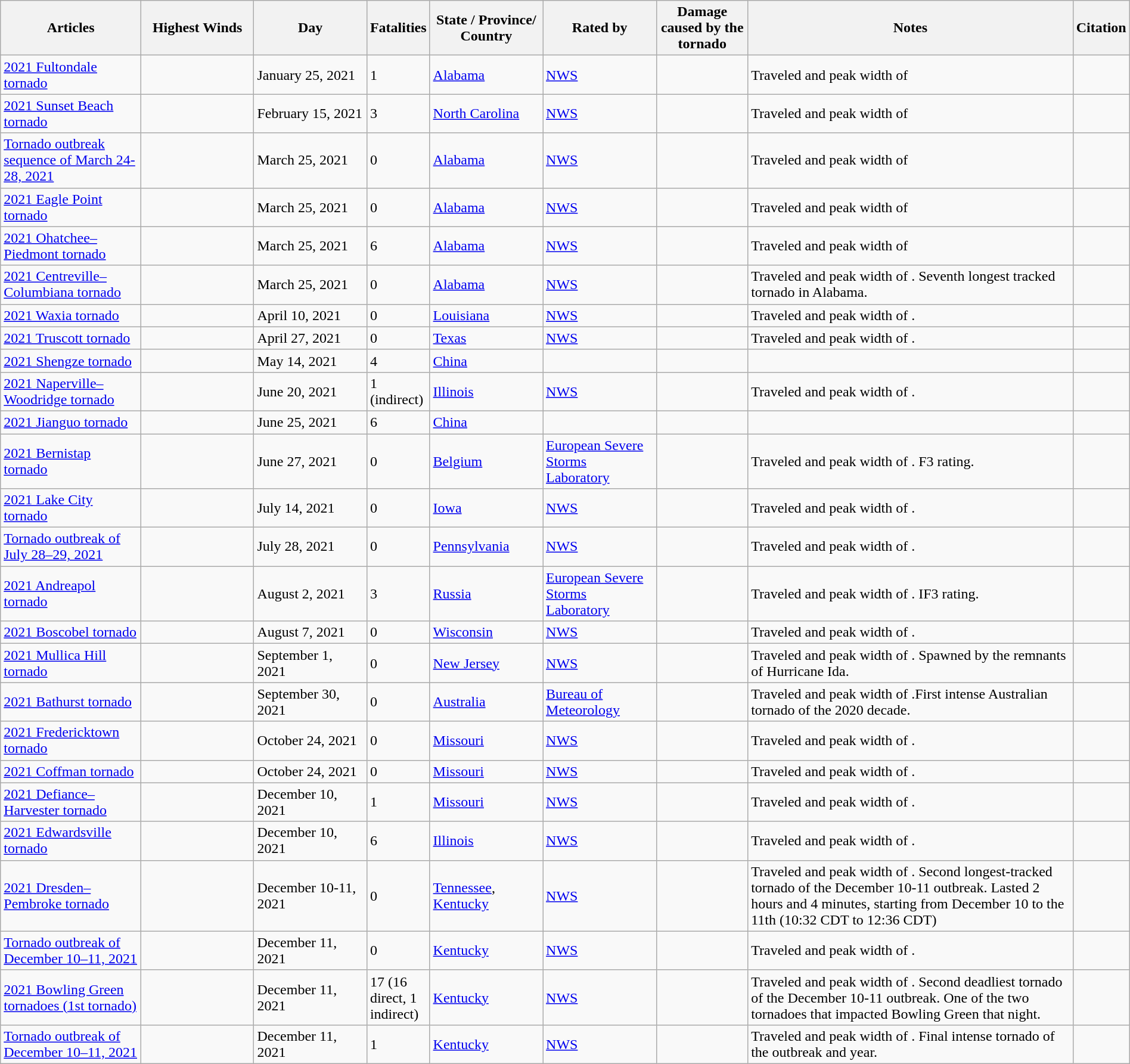<table class="wikitable sortable" style="width:100%;">
<tr>
<th>Articles</th>
<th scope="col" style="width:10%; text-align:center;">Highest Winds</th>
<th scope="col" style="width:10%; text-align:center;">Day</th>
<th scope="col" style="width:5%; text-align:center;">Fatalities</th>
<th scope="col" style="width:10%; text-align:center;">State / Province/ Country</th>
<th>Rated by</th>
<th>Damage caused by the tornado</th>
<th>Notes</th>
<th>Citation</th>
</tr>
<tr>
<td><a href='#'>2021 Fultondale tornado</a></td>
<td></td>
<td>January 25, 2021</td>
<td>1</td>
<td><a href='#'>Alabama</a></td>
<td><a href='#'>NWS</a></td>
<td></td>
<td>Traveled  and peak width of </td>
<td></td>
</tr>
<tr>
<td><a href='#'>2021 Sunset Beach tornado</a></td>
<td></td>
<td>February 15, 2021</td>
<td>3</td>
<td><a href='#'>North Carolina</a></td>
<td><a href='#'>NWS</a></td>
<td></td>
<td>Traveled  and peak width of </td>
<td></td>
</tr>
<tr>
<td><a href='#'>Tornado outbreak sequence of March 24-28, 2021</a></td>
<td></td>
<td>March 25, 2021</td>
<td>0</td>
<td><a href='#'>Alabama</a></td>
<td><a href='#'>NWS</a></td>
<td></td>
<td>Traveled  and peak width of </td>
<td></td>
</tr>
<tr>
<td><a href='#'>2021 Eagle Point tornado</a></td>
<td></td>
<td>March 25, 2021</td>
<td>0</td>
<td><a href='#'>Alabama</a></td>
<td><a href='#'>NWS</a></td>
<td></td>
<td>Traveled  and peak width of </td>
<td></td>
</tr>
<tr>
<td><a href='#'>2021 Ohatchee–Piedmont tornado</a></td>
<td></td>
<td>March 25, 2021</td>
<td>6</td>
<td><a href='#'>Alabama</a></td>
<td><a href='#'>NWS</a></td>
<td></td>
<td>Traveled  and peak width of </td>
<td></td>
</tr>
<tr>
<td><a href='#'>2021 Centreville–Columbiana tornado</a></td>
<td></td>
<td>March 25, 2021</td>
<td>0</td>
<td><a href='#'>Alabama</a></td>
<td><a href='#'>NWS</a></td>
<td></td>
<td>Traveled  and peak width of . Seventh longest tracked tornado in Alabama.</td>
<td></td>
</tr>
<tr>
<td><a href='#'>2021 Waxia tornado</a></td>
<td></td>
<td>April 10, 2021</td>
<td>0</td>
<td><a href='#'>Louisiana</a></td>
<td><a href='#'>NWS</a></td>
<td></td>
<td>Traveled  and peak width of .</td>
<td></td>
</tr>
<tr>
<td><a href='#'>2021 Truscott tornado</a></td>
<td></td>
<td>April 27, 2021</td>
<td>0</td>
<td><a href='#'>Texas</a></td>
<td><a href='#'>NWS</a></td>
<td></td>
<td>Traveled  and peak width of .</td>
<td></td>
</tr>
<tr>
<td><a href='#'>2021 Shengze tornado</a></td>
<td></td>
<td>May 14, 2021</td>
<td>4</td>
<td><a href='#'>China</a></td>
<td></td>
<td></td>
<td></td>
<td></td>
</tr>
<tr>
<td><a href='#'>2021 Naperville–Woodridge tornado</a></td>
<td></td>
<td>June 20, 2021</td>
<td>1 (indirect)</td>
<td><a href='#'>Illinois</a></td>
<td><a href='#'>NWS</a></td>
<td></td>
<td>Traveled  and peak width of .</td>
<td></td>
</tr>
<tr>
<td><a href='#'>2021 Jianguo tornado</a></td>
<td></td>
<td>June 25, 2021</td>
<td>6</td>
<td><a href='#'>China</a></td>
<td></td>
<td></td>
<td></td>
<td></td>
</tr>
<tr>
<td><a href='#'>2021 Bernistap tornado</a></td>
<td></td>
<td>June 27, 2021</td>
<td>0</td>
<td><a href='#'>Belgium</a></td>
<td><a href='#'>European Severe Storms Laboratory</a></td>
<td></td>
<td>Traveled  and peak width of . F3 rating.</td>
<td></td>
</tr>
<tr>
<td><a href='#'>2021 Lake City tornado</a></td>
<td></td>
<td>July 14, 2021</td>
<td>0</td>
<td><a href='#'>Iowa</a></td>
<td><a href='#'>NWS</a></td>
<td></td>
<td>Traveled  and peak width of .</td>
<td></td>
</tr>
<tr>
<td><a href='#'>Tornado outbreak of July 28–29, 2021</a></td>
<td></td>
<td>July 28, 2021</td>
<td>0</td>
<td><a href='#'>Pennsylvania</a></td>
<td><a href='#'>NWS</a></td>
<td></td>
<td>Traveled  and peak width of .</td>
<td></td>
</tr>
<tr>
<td><a href='#'>2021 Andreapol tornado</a></td>
<td></td>
<td>August 2, 2021</td>
<td>3</td>
<td><a href='#'>Russia</a></td>
<td><a href='#'>European Severe Storms Laboratory</a></td>
<td></td>
<td>Traveled  and peak width of . IF3 rating.</td>
<td></td>
</tr>
<tr>
<td><a href='#'>2021 Boscobel tornado</a></td>
<td></td>
<td>August 7, 2021</td>
<td>0</td>
<td><a href='#'>Wisconsin</a></td>
<td><a href='#'>NWS</a></td>
<td></td>
<td>Traveled  and peak width of .</td>
<td></td>
</tr>
<tr>
<td><a href='#'>2021 Mullica Hill tornado</a></td>
<td></td>
<td>September 1, 2021</td>
<td>0</td>
<td><a href='#'>New Jersey</a></td>
<td><a href='#'>NWS</a></td>
<td></td>
<td>Traveled  and peak width of . Spawned by the remnants of Hurricane Ida.</td>
<td></td>
</tr>
<tr>
<td><a href='#'>2021 Bathurst tornado</a></td>
<td></td>
<td>September 30, 2021</td>
<td>0</td>
<td><a href='#'>Australia</a></td>
<td><a href='#'>Bureau of Meteorology</a></td>
<td></td>
<td>Traveled  and peak width of .First intense Australian tornado of the 2020 decade.</td>
<td></td>
</tr>
<tr>
<td><a href='#'>2021 Fredericktown tornado</a></td>
<td></td>
<td>October 24, 2021</td>
<td>0</td>
<td><a href='#'>Missouri</a></td>
<td><a href='#'>NWS</a></td>
<td></td>
<td>Traveled  and peak width of .</td>
<td></td>
</tr>
<tr>
<td><a href='#'>2021 Coffman tornado</a></td>
<td></td>
<td>October 24, 2021</td>
<td>0</td>
<td><a href='#'>Missouri</a></td>
<td><a href='#'>NWS</a></td>
<td></td>
<td>Traveled  and peak width of .</td>
<td></td>
</tr>
<tr>
<td><a href='#'>2021 Defiance–Harvester tornado</a></td>
<td></td>
<td>December 10, 2021</td>
<td>1</td>
<td><a href='#'>Missouri</a></td>
<td><a href='#'>NWS</a></td>
<td></td>
<td>Traveled  and peak width of .</td>
<td></td>
</tr>
<tr>
<td><a href='#'>2021 Edwardsville tornado</a></td>
<td></td>
<td>December 10, 2021</td>
<td>6</td>
<td><a href='#'>Illinois</a></td>
<td><a href='#'>NWS</a></td>
<td></td>
<td>Traveled  and peak width of .</td>
<td></td>
</tr>
<tr>
<td><a href='#'>2021 Dresden–Pembroke tornado</a></td>
<td></td>
<td>December 10-11, 2021</td>
<td>0</td>
<td><a href='#'>Tennessee</a>, <a href='#'>Kentucky</a></td>
<td><a href='#'>NWS</a></td>
<td></td>
<td>Traveled  and peak width of . Second longest-tracked tornado of the December 10-11 outbreak. Lasted 2 hours and 4 minutes, starting from December 10 to the 11th (10:32 CDT to 12:36 CDT)</td>
<td></td>
</tr>
<tr>
<td><a href='#'>Tornado outbreak of December 10–11, 2021</a></td>
<td></td>
<td>December 11, 2021</td>
<td>0</td>
<td><a href='#'>Kentucky</a></td>
<td><a href='#'>NWS</a></td>
<td></td>
<td>Traveled  and peak width of .</td>
<td></td>
</tr>
<tr>
<td><a href='#'>2021 Bowling Green tornadoes (1st tornado)</a></td>
<td></td>
<td>December 11, 2021</td>
<td>17 (16 direct, 1 indirect)</td>
<td><a href='#'>Kentucky</a></td>
<td><a href='#'>NWS</a></td>
<td></td>
<td>Traveled  and peak width of . Second deadliest tornado of the December 10-11 outbreak. One of the two tornadoes that impacted Bowling Green that night.</td>
<td></td>
</tr>
<tr>
<td><a href='#'>Tornado outbreak of December 10–11, 2021</a></td>
<td></td>
<td>December 11, 2021</td>
<td>1</td>
<td><a href='#'>Kentucky</a></td>
<td><a href='#'>NWS</a></td>
<td></td>
<td>Traveled  and peak width of . Final intense tornado of the outbreak and year.</td>
<td></td>
</tr>
</table>
